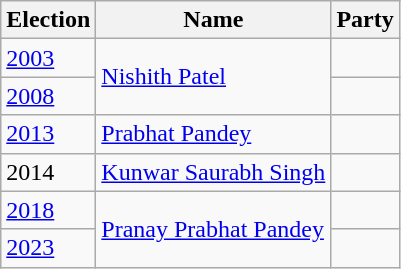<table class="wikitable">
<tr>
<th>Election</th>
<th>Name</th>
<th colspan=2>Party</th>
</tr>
<tr>
<td><a href='#'>2003</a></td>
<td rowspan=2><a href='#'>Nishith Patel</a></td>
<td></td>
</tr>
<tr>
<td><a href='#'>2008</a></td>
</tr>
<tr>
<td><a href='#'>2013</a></td>
<td><a href='#'>Prabhat Pandey</a></td>
<td></td>
</tr>
<tr>
<td>2014</td>
<td><a href='#'>Kunwar Saurabh Singh</a></td>
<td></td>
</tr>
<tr>
<td><a href='#'>2018</a></td>
<td rowspan="2"><a href='#'>Pranay Prabhat Pandey</a></td>
<td></td>
</tr>
<tr>
<td><a href='#'>2023</a></td>
</tr>
</table>
